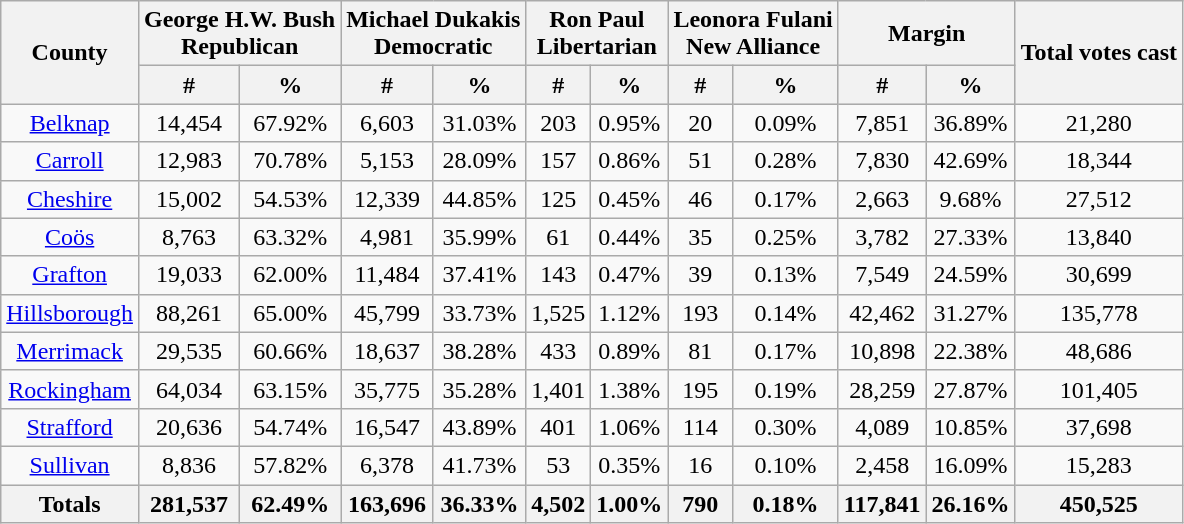<table class="wikitable sortable">
<tr>
<th rowspan="2">County</th>
<th colspan="2">George H.W. Bush<br>Republican</th>
<th colspan="2">Michael Dukakis<br>Democratic</th>
<th colspan="2">Ron Paul<br>Libertarian</th>
<th colspan="2">Leonora Fulani<br>New Alliance</th>
<th colspan="2">Margin</th>
<th rowspan="2">Total votes cast</th>
</tr>
<tr bgcolor="lightgrey">
<th data-sort-type="number">#</th>
<th data-sort-type="number">%</th>
<th data-sort-type="number">#</th>
<th data-sort-type="number">%</th>
<th data-sort-type="number">#</th>
<th data-sort-type="number">%</th>
<th data-sort-type="number">#</th>
<th data-sort-type="number">%</th>
<th data-sort-type="number">#</th>
<th data-sort-type="number">%</th>
</tr>
<tr style="text-align:center;">
<td><a href='#'>Belknap</a></td>
<td>14,454</td>
<td>67.92%</td>
<td>6,603</td>
<td>31.03%</td>
<td>203</td>
<td>0.95%</td>
<td>20</td>
<td>0.09%</td>
<td>7,851</td>
<td>36.89%</td>
<td>21,280</td>
</tr>
<tr style="text-align:center;">
<td><a href='#'>Carroll</a></td>
<td>12,983</td>
<td>70.78%</td>
<td>5,153</td>
<td>28.09%</td>
<td>157</td>
<td>0.86%</td>
<td>51</td>
<td>0.28%</td>
<td>7,830</td>
<td>42.69%</td>
<td>18,344</td>
</tr>
<tr style="text-align:center;">
<td><a href='#'>Cheshire</a></td>
<td>15,002</td>
<td>54.53%</td>
<td>12,339</td>
<td>44.85%</td>
<td>125</td>
<td>0.45%</td>
<td>46</td>
<td>0.17%</td>
<td>2,663</td>
<td>9.68%</td>
<td>27,512</td>
</tr>
<tr style="text-align:center;">
<td><a href='#'>Coös</a></td>
<td>8,763</td>
<td>63.32%</td>
<td>4,981</td>
<td>35.99%</td>
<td>61</td>
<td>0.44%</td>
<td>35</td>
<td>0.25%</td>
<td>3,782</td>
<td>27.33%</td>
<td>13,840</td>
</tr>
<tr style="text-align:center;">
<td><a href='#'>Grafton</a></td>
<td>19,033</td>
<td>62.00%</td>
<td>11,484</td>
<td>37.41%</td>
<td>143</td>
<td>0.47%</td>
<td>39</td>
<td>0.13%</td>
<td>7,549</td>
<td>24.59%</td>
<td>30,699</td>
</tr>
<tr style="text-align:center;">
<td><a href='#'>Hillsborough</a></td>
<td>88,261</td>
<td>65.00%</td>
<td>45,799</td>
<td>33.73%</td>
<td>1,525</td>
<td>1.12%</td>
<td>193</td>
<td>0.14%</td>
<td>42,462</td>
<td>31.27%</td>
<td>135,778</td>
</tr>
<tr style="text-align:center;">
<td><a href='#'>Merrimack</a></td>
<td>29,535</td>
<td>60.66%</td>
<td>18,637</td>
<td>38.28%</td>
<td>433</td>
<td>0.89%</td>
<td>81</td>
<td>0.17%</td>
<td>10,898</td>
<td>22.38%</td>
<td>48,686</td>
</tr>
<tr style="text-align:center;">
<td><a href='#'>Rockingham</a></td>
<td>64,034</td>
<td>63.15%</td>
<td>35,775</td>
<td>35.28%</td>
<td>1,401</td>
<td>1.38%</td>
<td>195</td>
<td>0.19%</td>
<td>28,259</td>
<td>27.87%</td>
<td>101,405</td>
</tr>
<tr style="text-align:center;">
<td><a href='#'>Strafford</a></td>
<td>20,636</td>
<td>54.74%</td>
<td>16,547</td>
<td>43.89%</td>
<td>401</td>
<td>1.06%</td>
<td>114</td>
<td>0.30%</td>
<td>4,089</td>
<td>10.85%</td>
<td>37,698</td>
</tr>
<tr style="text-align:center;">
<td><a href='#'>Sullivan</a></td>
<td>8,836</td>
<td>57.82%</td>
<td>6,378</td>
<td>41.73%</td>
<td>53</td>
<td>0.35%</td>
<td>16</td>
<td>0.10%</td>
<td>2,458</td>
<td>16.09%</td>
<td>15,283</td>
</tr>
<tr>
<th>Totals</th>
<th>281,537</th>
<th>62.49%</th>
<th>163,696</th>
<th>36.33%</th>
<th>4,502</th>
<th>1.00%</th>
<th>790</th>
<th>0.18%</th>
<th>117,841</th>
<th>26.16%</th>
<th>450,525</th>
</tr>
</table>
